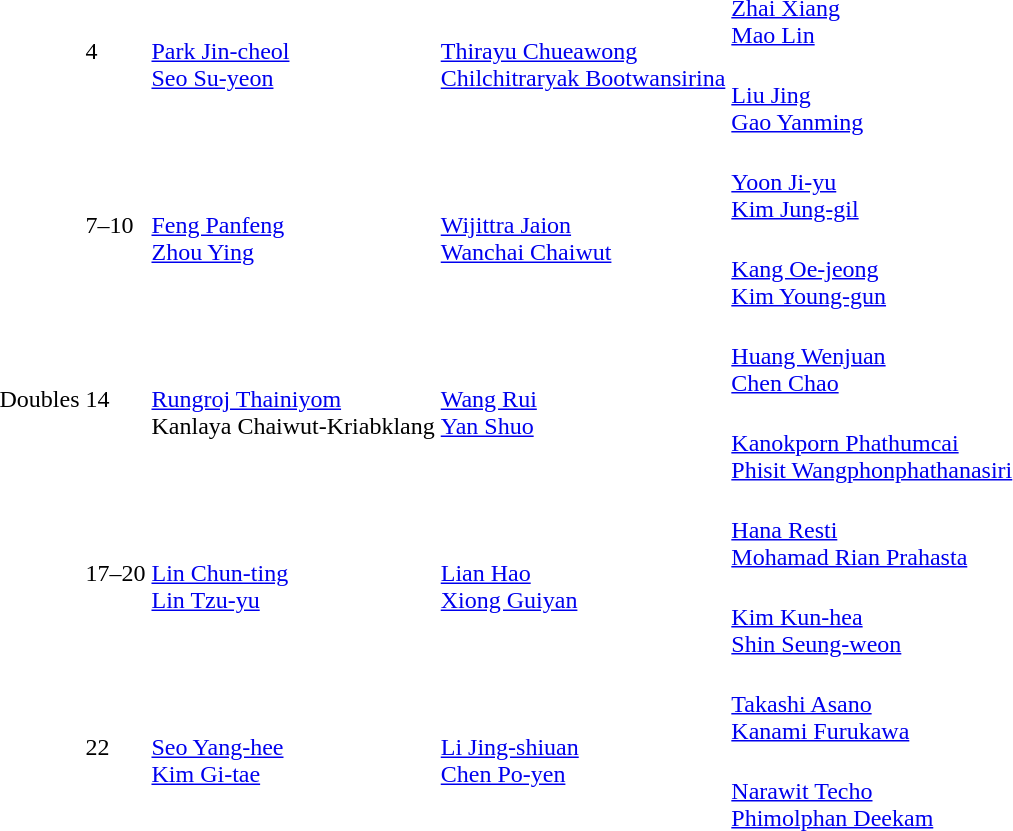<table>
<tr>
<td rowspan=10>Doubles</td>
<td rowspan=2>4</td>
<td rowspan=2><br><a href='#'>Park Jin-cheol</a><br><a href='#'>Seo Su-yeon</a></td>
<td rowspan=2 nowrap><br><a href='#'>Thirayu Chueawong</a><br><a href='#'>Chilchitraryak Bootwansirina</a></td>
<td><br><a href='#'>Zhai Xiang</a><br><a href='#'>Mao Lin</a></td>
</tr>
<tr>
<td><br><a href='#'>Liu Jing</a><br><a href='#'>Gao Yanming</a></td>
</tr>
<tr>
<td rowspan=2>7–10</td>
<td rowspan=2><br><a href='#'>Feng Panfeng</a><br><a href='#'>Zhou Ying</a></td>
<td rowspan=2><br><a href='#'>Wijittra Jaion</a><br><a href='#'>Wanchai Chaiwut</a></td>
<td><br><a href='#'>Yoon Ji-yu</a><br><a href='#'>Kim Jung-gil</a></td>
</tr>
<tr>
<td><br><a href='#'>Kang Oe-jeong</a><br><a href='#'>Kim Young-gun</a></td>
</tr>
<tr>
<td rowspan=2>14</td>
<td rowspan=2 nowrap><br><a href='#'>Rungroj Thainiyom</a><br>Kanlaya Chaiwut-Kriabklang</td>
<td rowspan=2><br><a href='#'>Wang Rui</a><br><a href='#'>Yan Shuo</a></td>
<td><br><a href='#'>Huang Wenjuan</a><br><a href='#'>Chen Chao</a></td>
</tr>
<tr>
<td nowrap><br><a href='#'>Kanokporn Phathumcai</a><br><a href='#'>Phisit Wangphonphathanasiri</a></td>
</tr>
<tr>
<td rowspan=2>17–20</td>
<td rowspan=2><br><a href='#'>Lin Chun-ting</a><br><a href='#'>Lin Tzu-yu</a></td>
<td rowspan=2><br><a href='#'>Lian Hao</a><br><a href='#'>Xiong Guiyan</a></td>
<td><br><a href='#'>Hana Resti</a><br><a href='#'>Mohamad Rian Prahasta</a></td>
</tr>
<tr>
<td><br><a href='#'>Kim Kun-hea</a><br><a href='#'>Shin Seung-weon</a></td>
</tr>
<tr>
<td rowspan=2>22</td>
<td rowspan=2><br><a href='#'>Seo Yang-hee</a><br><a href='#'>Kim Gi-tae</a></td>
<td rowspan=2><br><a href='#'>Li Jing-shiuan</a><br><a href='#'>Chen Po-yen</a></td>
<td><br><a href='#'>Takashi Asano</a><br><a href='#'>Kanami Furukawa</a></td>
</tr>
<tr>
<td><br><a href='#'>Narawit Techo</a><br><a href='#'>Phimolphan Deekam</a></td>
</tr>
</table>
